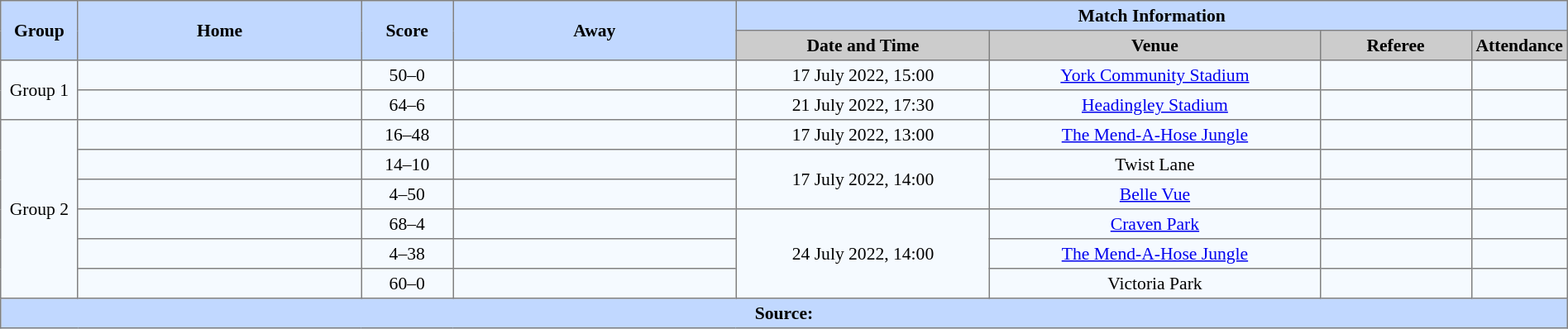<table border=1 style="border-collapse:collapse; font-size:90%; text-align:center;" cellpadding=3 cellspacing=0 width=100%>
<tr style="background:#c1d8ff;">
<th scope="col" rowspan=2 width=5%>Group</th>
<th scope="col" rowspan=2 width=19%>Home</th>
<th scope="col" rowspan=2 width=6%>Score</th>
<th scope="col" rowspan=2 width=19%>Away</th>
<th colspan=4>Match Information</th>
</tr>
<tr style="background:#cccccc;">
<th scope="col" width=17%>Date and Time</th>
<th scope="col" width=22%>Venue</th>
<th scope="col" width=10%>Referee</th>
<th scope="col" width=7%>Attendance</th>
</tr>
<tr style="background:#f5faff;">
<td rowspan=2>Group 1</td>
<td></td>
<td>50–0</td>
<td></td>
<td>17 July 2022, 15:00</td>
<td><a href='#'>York Community Stadium</a></td>
<td></td>
<td></td>
</tr>
<tr style="background:#f5faff;">
<td></td>
<td>64–6</td>
<td></td>
<td>21 July 2022, 17:30</td>
<td><a href='#'>Headingley Stadium</a></td>
<td></td>
<td></td>
</tr>
<tr style="background:#f5faff;">
<td rowspan=6>Group 2</td>
<td></td>
<td>16–48</td>
<td></td>
<td>17 July 2022, 13:00</td>
<td><a href='#'>The Mend-A-Hose Jungle</a></td>
<td></td>
<td></td>
</tr>
<tr style="background:#f5faff;">
<td></td>
<td>14–10</td>
<td></td>
<td rowspan=2>17 July 2022, 14:00</td>
<td>Twist Lane</td>
<td></td>
<td></td>
</tr>
<tr style="background:#f5faff;">
<td></td>
<td>4–50</td>
<td></td>
<td><a href='#'>Belle Vue</a></td>
<td></td>
<td></td>
</tr>
<tr style="background:#f5faff;">
<td></td>
<td>68–4</td>
<td></td>
<td Rowspan=3>24 July 2022, 14:00</td>
<td><a href='#'>Craven Park</a></td>
<td></td>
<td></td>
</tr>
<tr style="background:#f5faff;">
<td></td>
<td>4–38</td>
<td></td>
<td><a href='#'>The Mend-A-Hose Jungle</a></td>
<td></td>
<td></td>
</tr>
<tr style="background:#f5faff;">
<td></td>
<td>60–0</td>
<td></td>
<td>Victoria Park</td>
<td></td>
<td></td>
</tr>
<tr style="background:#c1d8ff;">
<th colspan=8>Source:</th>
</tr>
</table>
